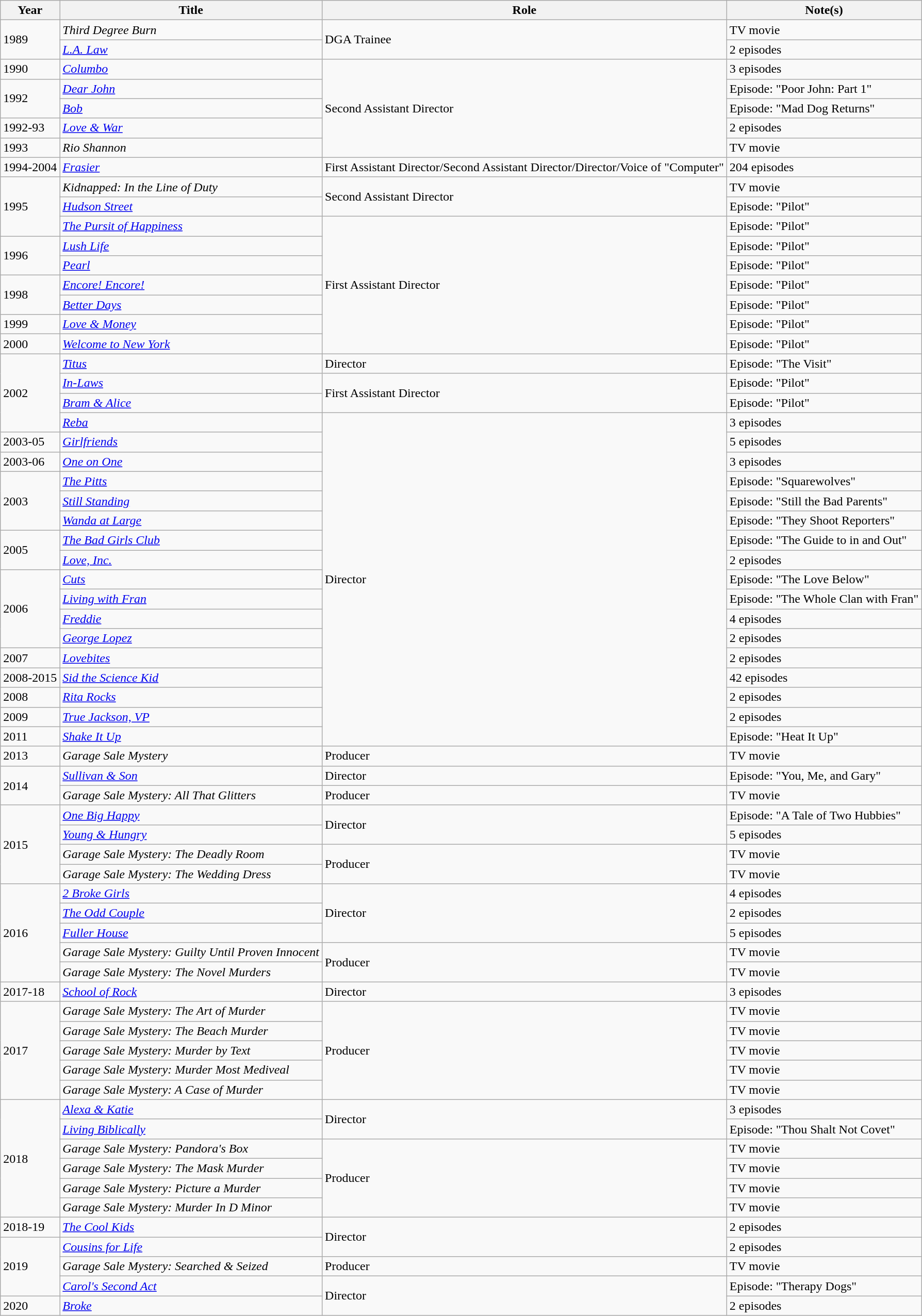<table class="wikitable sortable">
<tr>
<th>Year</th>
<th>Title</th>
<th>Role</th>
<th>Note(s)</th>
</tr>
<tr>
<td rowspan=2>1989</td>
<td><em>Third Degree Burn</em></td>
<td rowspan=2>DGA Trainee</td>
<td>TV movie</td>
</tr>
<tr>
<td><em><a href='#'>L.A. Law</a></em></td>
<td>2 episodes</td>
</tr>
<tr>
<td>1990</td>
<td><em><a href='#'>Columbo</a></em></td>
<td rowspan=5>Second Assistant Director</td>
<td>3 episodes</td>
</tr>
<tr>
<td rowspan=2>1992</td>
<td><em><a href='#'>Dear John</a></em></td>
<td>Episode: "Poor John: Part 1"</td>
</tr>
<tr>
<td><em><a href='#'>Bob</a></em></td>
<td>Episode: "Mad Dog Returns"</td>
</tr>
<tr>
<td>1992-93</td>
<td><em><a href='#'>Love & War</a></em></td>
<td>2 episodes</td>
</tr>
<tr>
<td>1993</td>
<td><em>Rio Shannon</em></td>
<td>TV movie</td>
</tr>
<tr>
<td>1994-2004</td>
<td><em><a href='#'>Frasier</a></em></td>
<td>First Assistant Director/Second Assistant Director/Director/Voice of "Computer"</td>
<td>204 episodes</td>
</tr>
<tr>
<td rowspan=3>1995</td>
<td><em>Kidnapped: In the Line of Duty</em></td>
<td rowspan=2>Second Assistant Director</td>
<td>TV movie</td>
</tr>
<tr>
<td><em><a href='#'>Hudson Street</a></em></td>
<td>Episode: "Pilot"</td>
</tr>
<tr>
<td><em><a href='#'>The Pursit of Happiness</a></em></td>
<td rowspan=7>First Assistant Director</td>
<td>Episode: "Pilot"</td>
</tr>
<tr>
<td rowspan=2>1996</td>
<td><em><a href='#'>Lush Life</a></em></td>
<td>Episode: "Pilot"</td>
</tr>
<tr>
<td><em><a href='#'>Pearl</a></em></td>
<td>Episode: "Pilot"</td>
</tr>
<tr>
<td rowspan=2>1998</td>
<td><em><a href='#'>Encore! Encore!</a></em></td>
<td>Episode: "Pilot"</td>
</tr>
<tr>
<td><em><a href='#'>Better Days</a></em></td>
<td>Episode: "Pilot"</td>
</tr>
<tr>
<td>1999</td>
<td><em><a href='#'>Love & Money</a></em></td>
<td>Episode: "Pilot"</td>
</tr>
<tr>
<td>2000</td>
<td><em><a href='#'>Welcome to New York</a></em></td>
<td>Episode: "Pilot"</td>
</tr>
<tr>
<td rowspan=4>2002</td>
<td><em><a href='#'>Titus</a></em></td>
<td>Director</td>
<td>Episode: "The Visit"</td>
</tr>
<tr>
<td><em><a href='#'>In-Laws</a></em></td>
<td rowspan=2>First Assistant Director</td>
<td>Episode: "Pilot"</td>
</tr>
<tr>
<td><em><a href='#'>Bram & Alice</a></em></td>
<td>Episode: "Pilot"</td>
</tr>
<tr>
<td><em><a href='#'>Reba</a></em></td>
<td rowspan=17>Director</td>
<td>3 episodes</td>
</tr>
<tr>
<td>2003-05</td>
<td><em><a href='#'>Girlfriends</a></em></td>
<td>5 episodes</td>
</tr>
<tr>
<td>2003-06</td>
<td><em><a href='#'>One on One</a></em></td>
<td>3 episodes</td>
</tr>
<tr>
<td rowspan=3>2003</td>
<td><em><a href='#'>The Pitts</a></em></td>
<td>Episode: "Squarewolves"</td>
</tr>
<tr>
<td><em><a href='#'>Still Standing</a></em></td>
<td>Episode: "Still the Bad Parents"</td>
</tr>
<tr>
<td><em><a href='#'>Wanda at Large</a></em></td>
<td>Episode: "They Shoot Reporters"</td>
</tr>
<tr>
<td rowspan=2>2005</td>
<td><em><a href='#'>The Bad Girls Club</a></em></td>
<td>Episode: "The Guide to in and Out"</td>
</tr>
<tr>
<td><em><a href='#'>Love, Inc.</a></em></td>
<td>2 episodes</td>
</tr>
<tr>
<td rowspan=4>2006</td>
<td><em><a href='#'>Cuts</a></em></td>
<td>Episode: "The Love Below"</td>
</tr>
<tr>
<td><em><a href='#'>Living with Fran</a></em></td>
<td>Episode: "The Whole Clan with Fran"</td>
</tr>
<tr>
<td><em><a href='#'>Freddie</a></em></td>
<td>4 episodes</td>
</tr>
<tr>
<td><em><a href='#'>George Lopez</a></em></td>
<td>2 episodes</td>
</tr>
<tr>
<td>2007</td>
<td><em><a href='#'>Lovebites</a></em></td>
<td>2 episodes</td>
</tr>
<tr>
<td>2008-2015</td>
<td><em><a href='#'>Sid the Science Kid</a></em></td>
<td>42 episodes</td>
</tr>
<tr>
<td>2008</td>
<td><em><a href='#'>Rita Rocks</a></em></td>
<td>2 episodes</td>
</tr>
<tr>
<td>2009</td>
<td><em><a href='#'>True Jackson, VP</a></em></td>
<td>2 episodes</td>
</tr>
<tr>
<td>2011</td>
<td><em><a href='#'>Shake It Up</a></em></td>
<td>Episode: "Heat It Up"</td>
</tr>
<tr>
<td>2013</td>
<td><em>Garage Sale Mystery</em></td>
<td>Producer</td>
<td>TV movie</td>
</tr>
<tr>
<td rowspan=2>2014</td>
<td><em><a href='#'>Sullivan & Son</a></em></td>
<td>Director</td>
<td>Episode: "You, Me, and Gary"</td>
</tr>
<tr>
<td><em>Garage Sale Mystery: All That Glitters</em></td>
<td>Producer</td>
<td>TV movie</td>
</tr>
<tr>
<td rowspan=4>2015</td>
<td><em><a href='#'>One Big Happy</a></em></td>
<td rowspan=2>Director</td>
<td>Episode: "A Tale of Two Hubbies"</td>
</tr>
<tr>
<td><em><a href='#'>Young & Hungry</a></em></td>
<td>5 episodes</td>
</tr>
<tr>
<td><em>Garage Sale Mystery: The Deadly Room</em></td>
<td rowspan=2>Producer</td>
<td>TV movie</td>
</tr>
<tr>
<td><em>Garage Sale Mystery: The Wedding Dress</em></td>
<td>TV movie</td>
</tr>
<tr>
<td rowspan=5>2016</td>
<td><em><a href='#'>2 Broke Girls</a></em></td>
<td rowspan=3>Director</td>
<td>4 episodes</td>
</tr>
<tr>
<td><em><a href='#'>The Odd Couple</a></em></td>
<td>2 episodes</td>
</tr>
<tr>
<td><em><a href='#'>Fuller House</a></em></td>
<td>5 episodes</td>
</tr>
<tr>
<td><em>Garage Sale Mystery: Guilty Until Proven Innocent</em></td>
<td rowspan=2>Producer</td>
<td>TV movie</td>
</tr>
<tr>
<td><em>Garage Sale Mystery: The Novel Murders</em></td>
<td>TV movie</td>
</tr>
<tr>
<td>2017-18</td>
<td><em><a href='#'>School of Rock</a></em></td>
<td>Director</td>
<td>3 episodes</td>
</tr>
<tr>
<td rowspan=5>2017</td>
<td><em>Garage Sale Mystery: The Art of Murder</em></td>
<td rowspan=5>Producer</td>
<td>TV movie</td>
</tr>
<tr>
<td><em>Garage Sale Mystery: The Beach Murder</em></td>
<td>TV movie</td>
</tr>
<tr>
<td><em>Garage Sale Mystery: Murder by Text</em></td>
<td>TV movie</td>
</tr>
<tr>
<td><em>Garage Sale Mystery: Murder Most Mediveal</em></td>
<td>TV movie</td>
</tr>
<tr>
<td><em>Garage Sale Mystery: A Case of Murder</em></td>
<td>TV movie</td>
</tr>
<tr>
<td rowspan=6>2018</td>
<td><em><a href='#'>Alexa & Katie</a></em></td>
<td rowspan=2>Director</td>
<td>3 episodes</td>
</tr>
<tr>
<td><em><a href='#'>Living Biblically</a></em></td>
<td>Episode: "Thou Shalt Not Covet"</td>
</tr>
<tr>
<td><em>Garage Sale Mystery: Pandora's Box</em></td>
<td rowspan=4>Producer</td>
<td>TV movie</td>
</tr>
<tr>
<td><em>Garage Sale Mystery: The Mask Murder</em></td>
<td>TV movie</td>
</tr>
<tr>
<td><em>Garage Sale Mystery: Picture a Murder</em></td>
<td>TV movie</td>
</tr>
<tr>
<td><em>Garage Sale Mystery: Murder In D Minor</em></td>
<td>TV movie</td>
</tr>
<tr>
<td>2018-19</td>
<td><em><a href='#'>The Cool Kids</a></em></td>
<td rowspan=2>Director</td>
<td>2 episodes</td>
</tr>
<tr>
<td rowspan=3>2019</td>
<td><em><a href='#'>Cousins for Life</a></em></td>
<td>2 episodes</td>
</tr>
<tr>
<td><em>Garage Sale Mystery: Searched & Seized</em></td>
<td>Producer</td>
<td>TV movie</td>
</tr>
<tr>
<td><em><a href='#'>Carol's Second Act</a></em></td>
<td rowspan=2>Director</td>
<td>Episode: "Therapy Dogs"</td>
</tr>
<tr>
<td>2020</td>
<td><em><a href='#'>Broke</a></em></td>
<td>2 episodes</td>
</tr>
</table>
